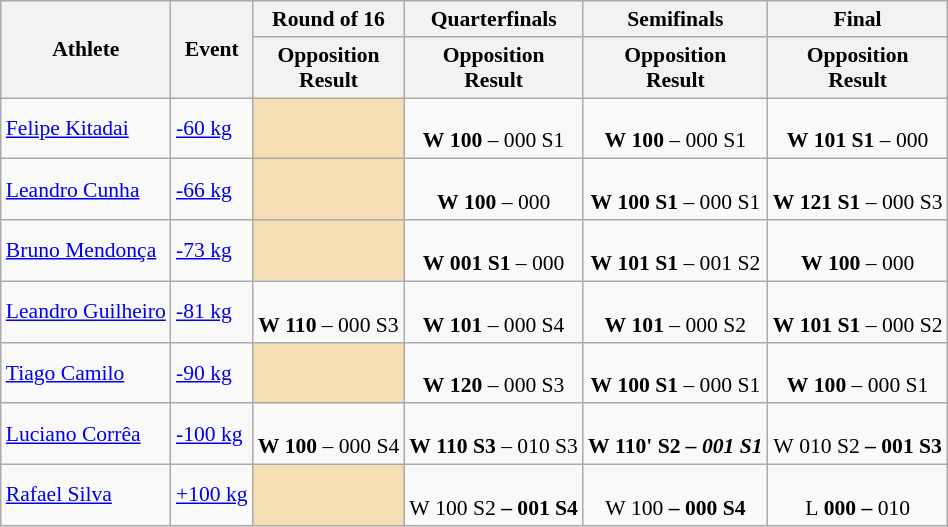<table class="wikitable" style="font-size:90%">
<tr>
<th rowspan="2">Athlete</th>
<th rowspan="2">Event</th>
<th>Round of 16</th>
<th>Quarterfinals</th>
<th>Semifinals</th>
<th>Final</th>
</tr>
<tr>
<th>Opposition<br>Result</th>
<th>Opposition<br>Result</th>
<th>Opposition<br>Result</th>
<th>Opposition<br>Result</th>
</tr>
<tr>
<td><a href='#'>Felipe Kitadai</a></td>
<td><a href='#'>-60 kg</a></td>
<td align="center" bgcolor=wheat></td>
<td align=center><br><strong>W</strong> <strong>100</strong> – 000 S1</td>
<td align=center><br><strong>W</strong> <strong>100</strong> – 000 S1</td>
<td align=center><br><strong>W</strong> <strong>101 S1</strong> – 000<br></td>
</tr>
<tr>
<td><a href='#'>Leandro Cunha</a></td>
<td><a href='#'>-66 kg</a></td>
<td align="center" bgcolor=wheat></td>
<td align=center><br><strong>W</strong> <strong>100</strong> – 000</td>
<td align=center><br><strong>W</strong> <strong>100 S1</strong> – 000 S1</td>
<td align=center><br><strong>W</strong> <strong>121 S1</strong> – 000 S3<br></td>
</tr>
<tr>
<td><a href='#'>Bruno Mendonça</a></td>
<td><a href='#'>-73 kg</a></td>
<td align="center" bgcolor=wheat></td>
<td align=center><br><strong>W</strong> <strong>001 S1</strong> – 000</td>
<td align=center><br><strong>W</strong> <strong>101 S1</strong> – 001 S2</td>
<td align=center><br><strong>W</strong> <strong>100</strong> – 000<br></td>
</tr>
<tr>
<td><a href='#'>Leandro Guilheiro</a></td>
<td><a href='#'>-81 kg</a></td>
<td align=center><br><strong>W</strong> <strong>110</strong> – 000 S3</td>
<td align=center><br><strong>W</strong> <strong>101</strong> – 000 S4</td>
<td align=center><br><strong>W</strong> <strong>101</strong> – 000 S2</td>
<td align=center><br><strong>W</strong> <strong>101 S1</strong> – 000 S2<br></td>
</tr>
<tr>
<td><a href='#'>Tiago Camilo</a></td>
<td><a href='#'>-90 kg</a></td>
<td align="center" bgcolor=wheat></td>
<td align=center><br><strong>W</strong> <strong>120</strong> – 000 S3</td>
<td align=center><br><strong>W</strong> <strong>100 S1</strong> – 000 S1</td>
<td align=center><br><strong>W</strong> <strong>100</strong> – 000 S1<br></td>
</tr>
<tr>
<td><a href='#'>Luciano Corrêa</a></td>
<td><a href='#'>-100 kg</a></td>
<td align=center><br><strong>W</strong> <strong>100</strong> – 000 S4</td>
<td align=center><br><strong>W</strong> <strong>110 S3</strong> – 010 S3</td>
<td align=center><br><strong>W</strong> <strong>110' S2<em> – 001 S1</td>
<td align=center><br></strong>W<strong> </strong>010 S2<strong> – 001 S3<br></td>
</tr>
<tr>
<td><a href='#'>Rafael Silva</a></td>
<td><a href='#'>+100 kg</a></td>
<td align="center" bgcolor=wheat></td>
<td align=center><br></strong>W<strong> </strong>100 S2<strong> – 001 S4</td>
<td align=center><br></strong>W<strong> </strong>100<strong> – 000 S4</td>
<td align=center><br></strong>L<strong> 000 – </strong>010<strong><br></td>
</tr>
</table>
